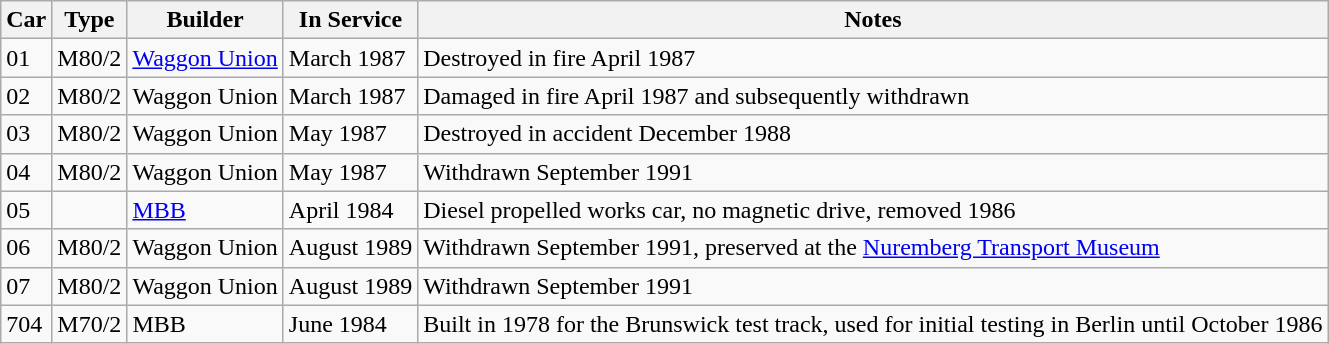<table class="wikitable">
<tr>
<th>Car</th>
<th>Type</th>
<th>Builder</th>
<th>In Service</th>
<th>Notes</th>
</tr>
<tr>
<td>01</td>
<td>M80/2</td>
<td><a href='#'>Waggon Union</a></td>
<td>March 1987</td>
<td>Destroyed in fire April 1987</td>
</tr>
<tr>
<td>02</td>
<td>M80/2</td>
<td>Waggon Union</td>
<td>March 1987</td>
<td>Damaged in fire April 1987 and subsequently withdrawn</td>
</tr>
<tr>
<td>03</td>
<td>M80/2</td>
<td>Waggon Union</td>
<td>May 1987</td>
<td>Destroyed in accident December 1988</td>
</tr>
<tr>
<td>04</td>
<td>M80/2</td>
<td>Waggon Union</td>
<td>May 1987</td>
<td>Withdrawn September 1991</td>
</tr>
<tr>
<td>05</td>
<td></td>
<td><a href='#'>MBB</a></td>
<td>April 1984</td>
<td>Diesel propelled works car, no magnetic drive, removed 1986</td>
</tr>
<tr>
<td>06</td>
<td>M80/2</td>
<td>Waggon Union</td>
<td>August 1989</td>
<td>Withdrawn September 1991, preserved at the <a href='#'>Nuremberg Transport Museum</a></td>
</tr>
<tr>
<td>07</td>
<td>M80/2</td>
<td>Waggon Union</td>
<td>August 1989</td>
<td>Withdrawn September 1991</td>
</tr>
<tr>
<td>704</td>
<td>M70/2</td>
<td>MBB</td>
<td>June 1984</td>
<td>Built in 1978 for the Brunswick test track, used for initial testing in Berlin until October 1986</td>
</tr>
</table>
